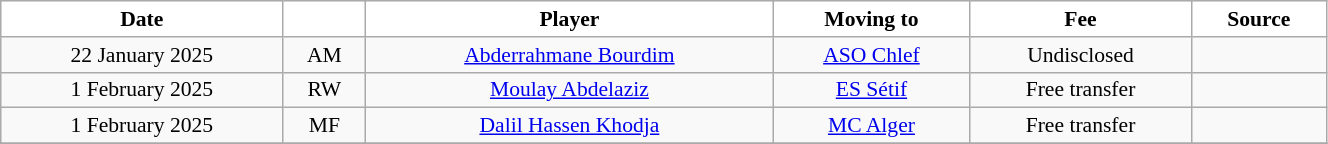<table class="wikitable sortable" style="width:70%; text-align:center; font-size:90%; text-align:centre;">
<tr>
<th style="background:white; color:black; text-align:center;">Date</th>
<th style="background:white; color:black; text-align:center;"></th>
<th style="background:white; color:black; text-align:center;">Player</th>
<th style="background:white; color:black; text-align:center;">Moving to</th>
<th style="background:white; color:black; text-align:center;">Fee</th>
<th style="background:white; color:black; text-align:center;">Source</th>
</tr>
<tr>
<td>22 January 2025</td>
<td>AM</td>
<td> <a href='#'>Abderrahmane Bourdim</a></td>
<td><a href='#'>ASO Chlef</a></td>
<td>Undisclosed</td>
<td></td>
</tr>
<tr>
<td>1 February 2025</td>
<td>RW</td>
<td> <a href='#'>Moulay Abdelaziz</a></td>
<td><a href='#'>ES Sétif</a></td>
<td>Free transfer</td>
<td></td>
</tr>
<tr>
<td>1 February 2025</td>
<td>MF</td>
<td> <a href='#'>Dalil Hassen Khodja</a></td>
<td><a href='#'>MC Alger</a></td>
<td>Free transfer</td>
<td></td>
</tr>
<tr>
</tr>
</table>
